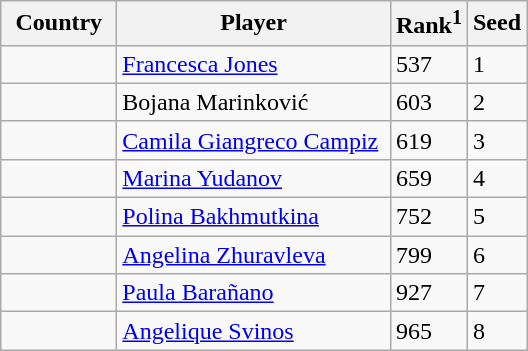<table class="sortable wikitable">
<tr>
<th width="70">Country</th>
<th width="175">Player</th>
<th>Rank<sup>1</sup></th>
<th>Seed</th>
</tr>
<tr>
<td></td>
<td><a href='#'>Francesca Jones</a></td>
<td>537</td>
<td>1</td>
</tr>
<tr>
<td></td>
<td>Bojana Marinković</td>
<td>603</td>
<td>2</td>
</tr>
<tr>
<td></td>
<td><a href='#'>Camila Giangreco Campiz</a></td>
<td>619</td>
<td>3</td>
</tr>
<tr>
<td></td>
<td><a href='#'>Marina Yudanov</a></td>
<td>659</td>
<td>4</td>
</tr>
<tr>
<td></td>
<td><a href='#'>Polina Bakhmutkina</a></td>
<td>752</td>
<td>5</td>
</tr>
<tr>
<td></td>
<td><a href='#'>Angelina Zhuravleva</a></td>
<td>799</td>
<td>6</td>
</tr>
<tr>
<td></td>
<td><a href='#'>Paula Barañano</a></td>
<td>927</td>
<td>7</td>
</tr>
<tr>
<td></td>
<td><a href='#'>Angelique Svinos</a></td>
<td>965</td>
<td>8</td>
</tr>
</table>
